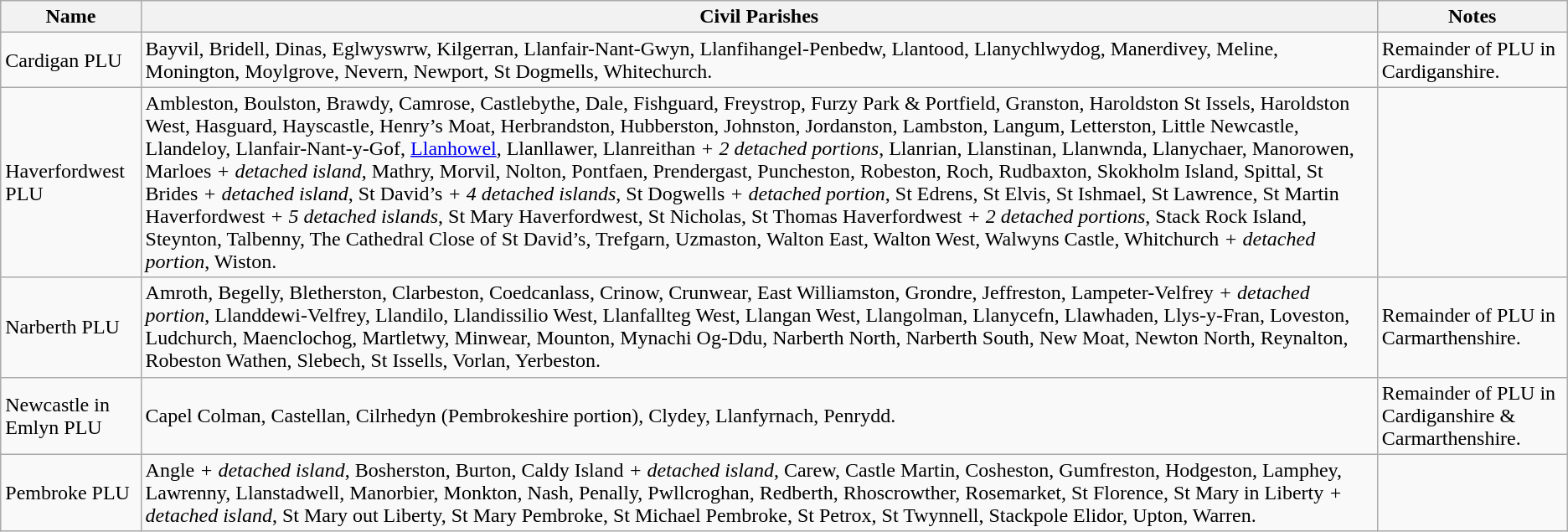<table class="wikitable">
<tr>
<th>Name</th>
<th>Civil Parishes</th>
<th>Notes</th>
</tr>
<tr>
<td>Cardigan PLU</td>
<td>Bayvil, Bridell, Dinas, Eglwyswrw, Kilgerran, Llanfair-Nant-Gwyn, Llanfihangel-Penbedw, Llantood, Llanychlwydog, Manerdivey, Meline, Monington, Moylgrove, Nevern, Newport, St Dogmells, Whitechurch.</td>
<td>Remainder of PLU in Cardiganshire.</td>
</tr>
<tr>
<td>Haverfordwest PLU</td>
<td>Ambleston, Boulston, Brawdy, Camrose, Castlebythe, Dale, Fishguard, Freystrop, Furzy Park & Portfield, Granston, Haroldston St Issels, Haroldston West, Hasguard, Hayscastle, Henry’s Moat, Herbrandston, Hubberston, Johnston, Jordanston, Lambston, Langum, Letterston, Little Newcastle, Llandeloy, Llanfair-Nant-y-Gof, <a href='#'>Llanhowel</a>, Llanllawer, Llanreithan <em>+ 2 detached portions</em>, Llanrian, Llanstinan, Llanwnda, Llanychaer, Manorowen, Marloes <em>+ detached island</em>, Mathry, Morvil, Nolton, Pontfaen, Prendergast, Puncheston, Robeston, Roch, Rudbaxton, Skokholm Island, Spittal, St Brides <em>+ detached island</em>, St David’s <em>+ 4 detached islands</em>, St Dogwells <em>+ detached portion</em>, St Edrens, St Elvis, St Ishmael, St Lawrence, St Martin Haverfordwest <em>+ 5 detached islands</em>, St Mary Haverfordwest, St Nicholas, St Thomas Haverfordwest <em>+ 2 detached portions</em>, Stack Rock Island, Steynton, Talbenny, The Cathedral Close of St David’s, Trefgarn, Uzmaston, Walton East, Walton West, Walwyns Castle, Whitchurch <em>+ detached portion</em>, Wiston.</td>
<td></td>
</tr>
<tr>
<td>Narberth PLU</td>
<td>Amroth, Begelly, Bletherston, Clarbeston, Coedcanlass, Crinow, Crunwear, East Williamston, Grondre, Jeffreston, Lampeter-Velfrey <em>+ detached portion</em>, Llanddewi-Velfrey, Llandilo, Llandissilio West, Llanfallteg West, Llangan West, Llangolman, Llanycefn, Llawhaden, Llys-y-Fran, Loveston, Ludchurch, Maenclochog, Martletwy, Minwear, Mounton, Mynachi Og-Ddu, Narberth North, Narberth South, New Moat, Newton North, Reynalton, Robeston Wathen, Slebech, St Issells, Vorlan, Yerbeston.</td>
<td>Remainder of PLU in Carmarthenshire.</td>
</tr>
<tr>
<td>Newcastle in Emlyn PLU</td>
<td>Capel Colman, Castellan, Cilrhedyn (Pembrokeshire portion), Clydey, Llanfyrnach, Penrydd.</td>
<td>Remainder of PLU in Cardiganshire & Carmarthenshire.</td>
</tr>
<tr>
<td>Pembroke PLU</td>
<td>Angle <em>+ detached island</em>, Bosherston, Burton, Caldy Island <em>+ detached island</em>, Carew, Castle Martin, Cosheston, Gumfreston, Hodgeston, Lamphey, Lawrenny, Llanstadwell, Manorbier, Monkton, Nash, Penally, Pwllcroghan, Redberth, Rhoscrowther, Rosemarket, St Florence, St Mary in Liberty <em>+ detached island</em>, St Mary out Liberty, St Mary Pembroke, St Michael Pembroke, St Petrox, St Twynnell, Stackpole Elidor, Upton, Warren.</td>
<td></td>
</tr>
</table>
